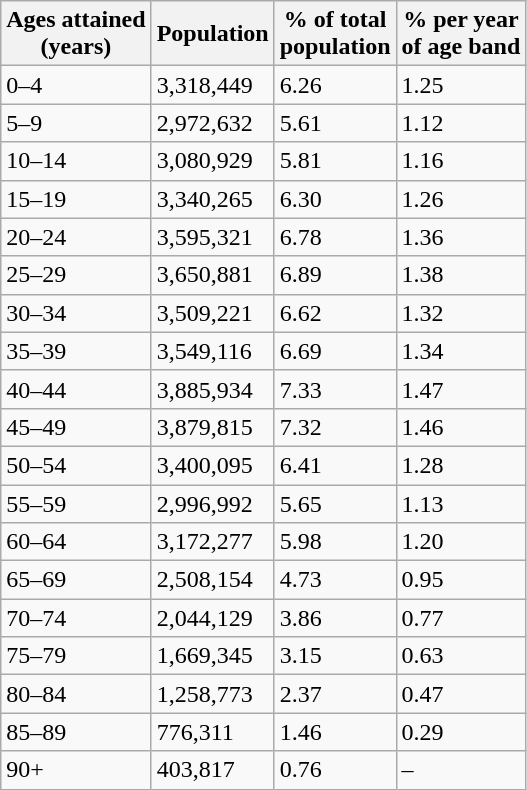<table class="wikitable sortable">
<tr>
<th>Ages attained<br> (years)</th>
<th>Population</th>
<th>% of total<br>population</th>
<th>% per year<br> of age band</th>
</tr>
<tr>
<td>0–4</td>
<td>3,318,449</td>
<td>6.26</td>
<td>1.25</td>
</tr>
<tr>
<td>5–9</td>
<td>2,972,632</td>
<td>5.61</td>
<td>1.12</td>
</tr>
<tr>
<td>10–14</td>
<td>3,080,929</td>
<td>5.81</td>
<td>1.16</td>
</tr>
<tr>
<td>15–19</td>
<td>3,340,265</td>
<td>6.30</td>
<td>1.26</td>
</tr>
<tr>
<td>20–24</td>
<td>3,595,321</td>
<td>6.78</td>
<td>1.36</td>
</tr>
<tr>
<td>25–29</td>
<td>3,650,881</td>
<td>6.89</td>
<td>1.38</td>
</tr>
<tr>
<td>30–34</td>
<td>3,509,221</td>
<td>6.62</td>
<td>1.32</td>
</tr>
<tr>
<td>35–39</td>
<td>3,549,116</td>
<td>6.69</td>
<td>1.34</td>
</tr>
<tr>
<td>40–44</td>
<td>3,885,934</td>
<td>7.33</td>
<td>1.47</td>
</tr>
<tr>
<td>45–49</td>
<td>3,879,815</td>
<td>7.32</td>
<td>1.46</td>
</tr>
<tr>
<td>50–54</td>
<td>3,400,095</td>
<td>6.41</td>
<td>1.28</td>
</tr>
<tr>
<td>55–59</td>
<td>2,996,992</td>
<td>5.65</td>
<td>1.13</td>
</tr>
<tr>
<td>60–64</td>
<td>3,172,277</td>
<td>5.98</td>
<td>1.20</td>
</tr>
<tr>
<td>65–69</td>
<td>2,508,154</td>
<td>4.73</td>
<td>0.95</td>
</tr>
<tr>
<td>70–74</td>
<td>2,044,129</td>
<td>3.86</td>
<td>0.77</td>
</tr>
<tr>
<td>75–79</td>
<td>1,669,345</td>
<td>3.15</td>
<td>0.63</td>
</tr>
<tr>
<td>80–84</td>
<td>1,258,773</td>
<td>2.37</td>
<td>0.47</td>
</tr>
<tr>
<td>85–89</td>
<td>776,311</td>
<td>1.46</td>
<td>0.29</td>
</tr>
<tr>
<td>90+</td>
<td>403,817</td>
<td>0.76</td>
<td>–</td>
</tr>
</table>
